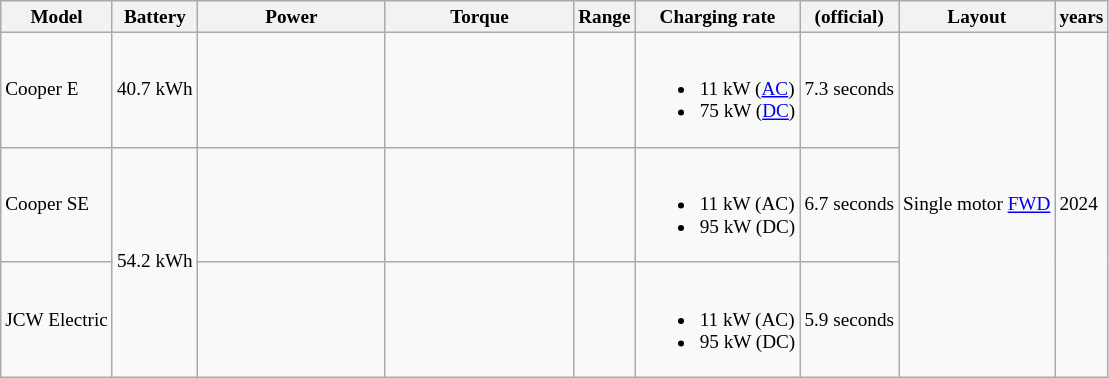<table class="wikitable" style="text-align:left; font-size:80%;">
<tr>
<th>Model</th>
<th>Battery</th>
<th width="17%">Power</th>
<th width="17%">Torque</th>
<th>Range</th>
<th>Charging rate</th>
<th>(official)</th>
<th>Layout</th>
<th> years</th>
</tr>
<tr>
<td>Cooper E</td>
<td>40.7 kWh</td>
<td></td>
<td></td>
<td></td>
<td><br><ul><li>11 kW (<a href='#'>AC</a>)</li><li>75 kW (<a href='#'>DC</a>)</li></ul></td>
<td>7.3 seconds</td>
<td rowspan="3">Single motor <a href='#'>FWD</a></td>
<td rowspan="3">2024</td>
</tr>
<tr>
<td>Cooper SE</td>
<td rowspan="2">54.2 kWh</td>
<td></td>
<td></td>
<td></td>
<td><br><ul><li>11 kW (AC)</li><li>95 kW (DC)</li></ul></td>
<td>6.7 seconds</td>
</tr>
<tr>
<td>JCW Electric</td>
<td></td>
<td></td>
<td></td>
<td><br><ul><li>11 kW (AC)</li><li>95 kW (DC)</li></ul></td>
<td>5.9 seconds</td>
</tr>
</table>
